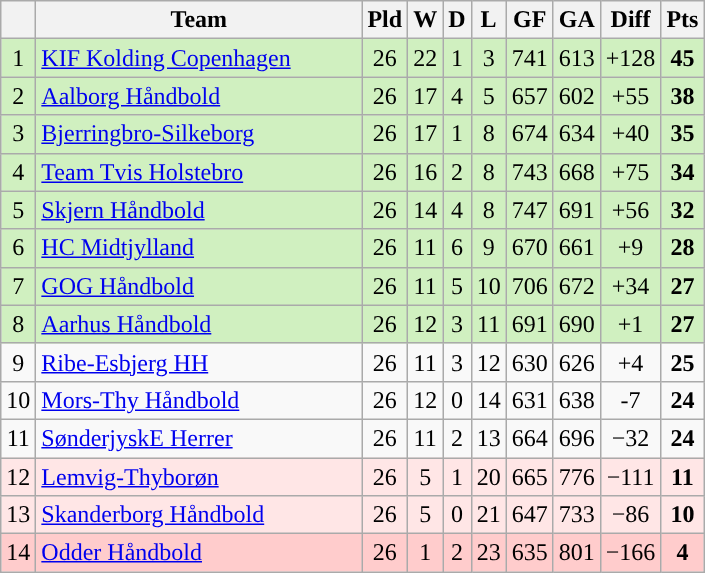<table class="wikitable sortable" style="text-align:center">
<tr>
<th></th>
<th width="210">Team</th>
<th>Pld</th>
<th>W</th>
<th>D</th>
<th>L</th>
<th>GF</th>
<th>GA</th>
<th>Diff</th>
<th>Pts</th>
</tr>
<tr style="background: #D0F0C0;">
<td>1</td>
<td align=left> <a href='#'>KIF Kolding Copenhagen</a></td>
<td>26</td>
<td>22</td>
<td>1</td>
<td>3</td>
<td>741</td>
<td>613</td>
<td>+128</td>
<td><strong>45</strong></td>
</tr>
<tr style="background: #D0F0C0;">
<td>2</td>
<td align=left> <a href='#'>Aalborg Håndbold</a></td>
<td>26</td>
<td>17</td>
<td>4</td>
<td>5</td>
<td>657</td>
<td>602</td>
<td>+55</td>
<td><strong>38</strong></td>
</tr>
<tr style="background: #D0F0C0;">
<td>3</td>
<td align=left> <a href='#'>Bjerringbro-Silkeborg</a></td>
<td>26</td>
<td>17</td>
<td>1</td>
<td>8</td>
<td>674</td>
<td>634</td>
<td>+40</td>
<td><strong>35</strong></td>
</tr>
<tr style="background: #D0F0C0;">
<td>4</td>
<td align=left> <a href='#'>Team Tvis Holstebro</a></td>
<td>26</td>
<td>16</td>
<td>2</td>
<td>8</td>
<td>743</td>
<td>668</td>
<td>+75</td>
<td><strong>34</strong></td>
</tr>
<tr style="background: #D0F0C0;">
<td>5</td>
<td align=left> <a href='#'>Skjern Håndbold</a></td>
<td>26</td>
<td>14</td>
<td>4</td>
<td>8</td>
<td>747</td>
<td>691</td>
<td>+56</td>
<td><strong>32</strong></td>
</tr>
<tr style="background: #D0F0C0;">
<td>6</td>
<td align=left> <a href='#'>HC Midtjylland</a></td>
<td>26</td>
<td>11</td>
<td>6</td>
<td>9</td>
<td>670</td>
<td>661</td>
<td>+9</td>
<td><strong>28</strong></td>
</tr>
<tr style="background: #D0F0C0;">
<td>7</td>
<td align=left> <a href='#'>GOG Håndbold</a></td>
<td>26</td>
<td>11</td>
<td>5</td>
<td>10</td>
<td>706</td>
<td>672</td>
<td>+34</td>
<td><strong>27</strong></td>
</tr>
<tr style="background: #D0F0C0;">
<td>8</td>
<td align=left> <a href='#'>Aarhus Håndbold</a></td>
<td>26</td>
<td>12</td>
<td>3</td>
<td>11</td>
<td>691</td>
<td>690</td>
<td>+1</td>
<td><strong>27</strong></td>
</tr>
<tr style="background:">
<td>9</td>
<td align=left> <a href='#'>Ribe-Esbjerg HH</a></td>
<td>26</td>
<td>11</td>
<td>3</td>
<td>12</td>
<td>630</td>
<td>626</td>
<td>+4</td>
<td><strong>25</strong></td>
</tr>
<tr style="background:">
<td>10</td>
<td align=left> <a href='#'>Mors-Thy Håndbold</a></td>
<td>26</td>
<td>12</td>
<td>0</td>
<td>14</td>
<td>631</td>
<td>638</td>
<td>-7</td>
<td><strong>24</strong></td>
</tr>
<tr style="background:">
<td>11</td>
<td align=left> <a href='#'>SønderjyskE Herrer</a></td>
<td>26</td>
<td>11</td>
<td>2</td>
<td>13</td>
<td>664</td>
<td>696</td>
<td>−32</td>
<td><strong>24</strong></td>
</tr>
<tr style="background: #FFE6E6;">
<td>12</td>
<td align=left> <a href='#'>Lemvig-Thyborøn</a></td>
<td>26</td>
<td>5</td>
<td>1</td>
<td>20</td>
<td>665</td>
<td>776</td>
<td>−111</td>
<td><strong>11</strong></td>
</tr>
<tr style="background: #FFE6E6;">
<td>13</td>
<td align=left> <a href='#'>Skanderborg Håndbold</a></td>
<td>26</td>
<td>5</td>
<td>0</td>
<td>21</td>
<td>647</td>
<td>733</td>
<td>−86</td>
<td><strong>10</strong></td>
</tr>
<tr style="background: #FFCCCC;">
<td>14</td>
<td align=left> <a href='#'>Odder Håndbold</a></td>
<td>26</td>
<td>1</td>
<td>2</td>
<td>23</td>
<td>635</td>
<td>801</td>
<td>−166</td>
<td><strong>4</strong></td>
</tr>
</table>
